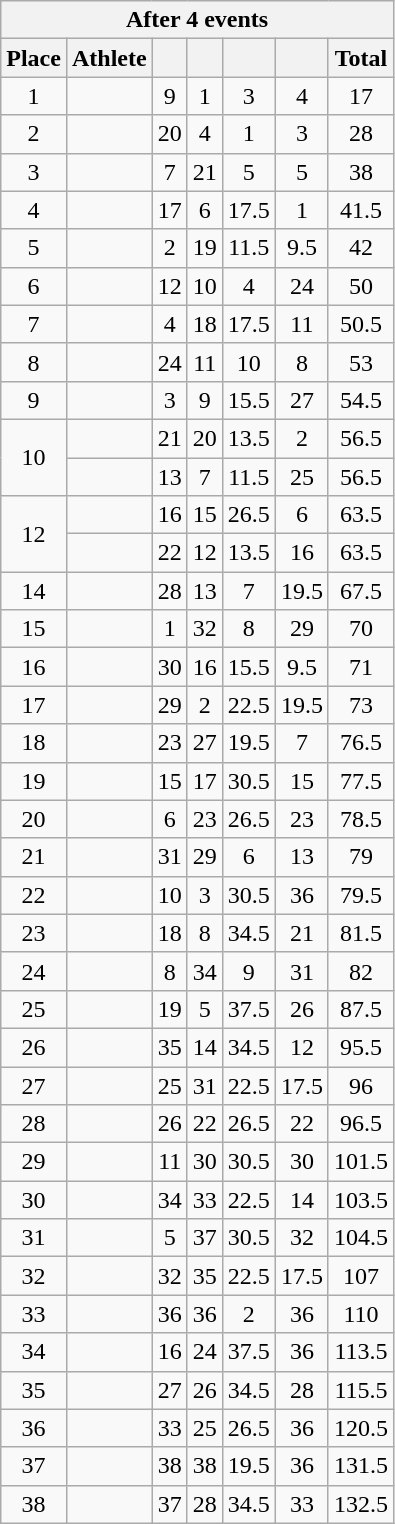<table class=wikitable style="text-align:center">
<tr>
<th colspan=7><strong>After 4 events</strong></th>
</tr>
<tr>
<th>Place</th>
<th>Athlete</th>
<th></th>
<th></th>
<th></th>
<th></th>
<th>Total</th>
</tr>
<tr>
<td>1</td>
<td align=left></td>
<td>9</td>
<td>1</td>
<td>3</td>
<td>4</td>
<td>17</td>
</tr>
<tr>
<td>2</td>
<td align=left></td>
<td>20</td>
<td>4</td>
<td>1</td>
<td>3</td>
<td>28</td>
</tr>
<tr>
<td>3</td>
<td align=left></td>
<td>7</td>
<td>21</td>
<td>5</td>
<td>5</td>
<td>38</td>
</tr>
<tr>
<td>4</td>
<td align=left></td>
<td>17</td>
<td>6</td>
<td>17.5</td>
<td>1</td>
<td>41.5</td>
</tr>
<tr>
<td>5</td>
<td align=left></td>
<td>2</td>
<td>19</td>
<td>11.5</td>
<td>9.5</td>
<td>42</td>
</tr>
<tr>
<td>6</td>
<td align=left></td>
<td>12</td>
<td>10</td>
<td>4</td>
<td>24</td>
<td>50</td>
</tr>
<tr>
<td>7</td>
<td align=left></td>
<td>4</td>
<td>18</td>
<td>17.5</td>
<td>11</td>
<td>50.5</td>
</tr>
<tr>
<td>8</td>
<td align=left></td>
<td>24</td>
<td>11</td>
<td>10</td>
<td>8</td>
<td>53</td>
</tr>
<tr>
<td>9</td>
<td align=left></td>
<td>3</td>
<td>9</td>
<td>15.5</td>
<td>27</td>
<td>54.5</td>
</tr>
<tr>
<td rowspan=2>10</td>
<td align=left></td>
<td>21</td>
<td>20</td>
<td>13.5</td>
<td>2</td>
<td>56.5</td>
</tr>
<tr>
<td align=left></td>
<td>13</td>
<td>7</td>
<td>11.5</td>
<td>25</td>
<td>56.5</td>
</tr>
<tr>
<td rowspan=2>12</td>
<td align=left></td>
<td>16</td>
<td>15</td>
<td>26.5</td>
<td>6</td>
<td>63.5</td>
</tr>
<tr>
<td align=left></td>
<td>22</td>
<td>12</td>
<td>13.5</td>
<td>16</td>
<td>63.5</td>
</tr>
<tr>
<td>14</td>
<td align=left></td>
<td>28</td>
<td>13</td>
<td>7</td>
<td>19.5</td>
<td>67.5</td>
</tr>
<tr>
<td>15</td>
<td align=left></td>
<td>1</td>
<td>32</td>
<td>8</td>
<td>29</td>
<td>70</td>
</tr>
<tr>
<td>16</td>
<td align=left></td>
<td>30</td>
<td>16</td>
<td>15.5</td>
<td>9.5</td>
<td>71</td>
</tr>
<tr>
<td>17</td>
<td align=left></td>
<td>29</td>
<td>2</td>
<td>22.5</td>
<td>19.5</td>
<td>73</td>
</tr>
<tr>
<td>18</td>
<td align=left></td>
<td>23</td>
<td>27</td>
<td>19.5</td>
<td>7</td>
<td>76.5</td>
</tr>
<tr>
<td>19</td>
<td align=left></td>
<td>15</td>
<td>17</td>
<td>30.5</td>
<td>15</td>
<td>77.5</td>
</tr>
<tr>
<td>20</td>
<td align=left></td>
<td>6</td>
<td>23</td>
<td>26.5</td>
<td>23</td>
<td>78.5</td>
</tr>
<tr>
<td>21</td>
<td align=left></td>
<td>31</td>
<td>29</td>
<td>6</td>
<td>13</td>
<td>79</td>
</tr>
<tr>
<td>22</td>
<td align=left></td>
<td>10</td>
<td>3</td>
<td>30.5</td>
<td>36</td>
<td>79.5</td>
</tr>
<tr>
<td>23</td>
<td align=left></td>
<td>18</td>
<td>8</td>
<td>34.5</td>
<td>21</td>
<td>81.5</td>
</tr>
<tr>
<td>24</td>
<td align=left></td>
<td>8</td>
<td>34</td>
<td>9</td>
<td>31</td>
<td>82</td>
</tr>
<tr>
<td>25</td>
<td align=left></td>
<td>19</td>
<td>5</td>
<td>37.5</td>
<td>26</td>
<td>87.5</td>
</tr>
<tr>
<td>26</td>
<td align=left></td>
<td>35</td>
<td>14</td>
<td>34.5</td>
<td>12</td>
<td>95.5</td>
</tr>
<tr>
<td>27</td>
<td align=left></td>
<td>25</td>
<td>31</td>
<td>22.5</td>
<td>17.5</td>
<td>96</td>
</tr>
<tr>
<td>28</td>
<td align=left></td>
<td>26</td>
<td>22</td>
<td>26.5</td>
<td>22</td>
<td>96.5</td>
</tr>
<tr>
<td>29</td>
<td align=left></td>
<td>11</td>
<td>30</td>
<td>30.5</td>
<td>30</td>
<td>101.5</td>
</tr>
<tr>
<td>30</td>
<td align=left></td>
<td>34</td>
<td>33</td>
<td>22.5</td>
<td>14</td>
<td>103.5</td>
</tr>
<tr>
<td>31</td>
<td align=left></td>
<td>5</td>
<td>37</td>
<td>30.5</td>
<td>32</td>
<td>104.5</td>
</tr>
<tr>
<td>32</td>
<td align=left></td>
<td>32</td>
<td>35</td>
<td>22.5</td>
<td>17.5</td>
<td>107</td>
</tr>
<tr>
<td>33</td>
<td align=left></td>
<td>36</td>
<td>36</td>
<td>2</td>
<td>36</td>
<td>110</td>
</tr>
<tr>
<td>34</td>
<td align=left></td>
<td>16</td>
<td>24</td>
<td>37.5</td>
<td>36</td>
<td>113.5</td>
</tr>
<tr>
<td>35</td>
<td align=left></td>
<td>27</td>
<td>26</td>
<td>34.5</td>
<td>28</td>
<td>115.5</td>
</tr>
<tr>
<td>36</td>
<td align=left></td>
<td>33</td>
<td>25</td>
<td>26.5</td>
<td>36</td>
<td>120.5</td>
</tr>
<tr>
<td>37</td>
<td align=left></td>
<td>38</td>
<td>38</td>
<td>19.5</td>
<td>36</td>
<td>131.5</td>
</tr>
<tr>
<td>38</td>
<td align=left></td>
<td>37</td>
<td>28</td>
<td>34.5</td>
<td>33</td>
<td>132.5</td>
</tr>
</table>
